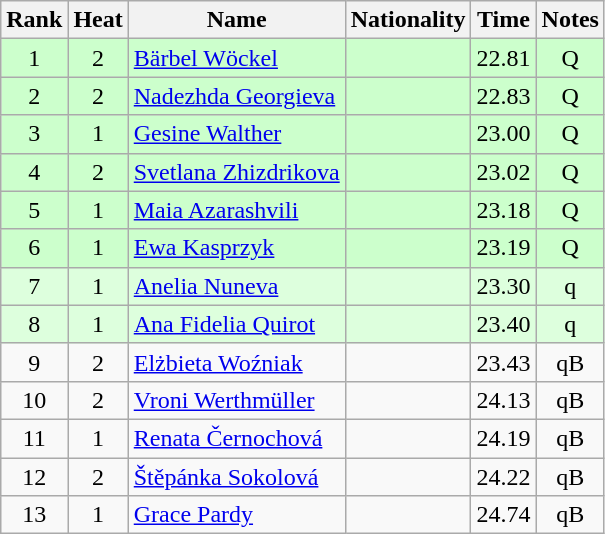<table class="wikitable sortable" style="text-align:center">
<tr>
<th>Rank</th>
<th>Heat</th>
<th>Name</th>
<th>Nationality</th>
<th>Time</th>
<th>Notes</th>
</tr>
<tr bgcolor=ccffcc>
<td>1</td>
<td>2</td>
<td align="left"><a href='#'>Bärbel Wöckel</a></td>
<td align=left></td>
<td>22.81</td>
<td>Q</td>
</tr>
<tr bgcolor=ccffcc>
<td>2</td>
<td>2</td>
<td align="left"><a href='#'>Nadezhda Georgieva</a></td>
<td align=left></td>
<td>22.83</td>
<td>Q</td>
</tr>
<tr bgcolor=ccffcc>
<td>3</td>
<td>1</td>
<td align="left"><a href='#'>Gesine Walther</a></td>
<td align=left></td>
<td>23.00</td>
<td>Q</td>
</tr>
<tr bgcolor=ccffcc>
<td>4</td>
<td>2</td>
<td align="left"><a href='#'>Svetlana Zhizdrikova</a></td>
<td align=left></td>
<td>23.02</td>
<td>Q</td>
</tr>
<tr bgcolor=ccffcc>
<td>5</td>
<td>1</td>
<td align="left"><a href='#'>Maia Azarashvili</a></td>
<td align=left></td>
<td>23.18</td>
<td>Q</td>
</tr>
<tr bgcolor=ccffcc>
<td>6</td>
<td>1</td>
<td align="left"><a href='#'>Ewa Kasprzyk</a></td>
<td align=left></td>
<td>23.19</td>
<td>Q</td>
</tr>
<tr bgcolor=ddffdd>
<td>7</td>
<td>1</td>
<td align="left"><a href='#'>Anelia Nuneva</a></td>
<td align=left></td>
<td>23.30</td>
<td>q</td>
</tr>
<tr bgcolor=ddffdd>
<td>8</td>
<td>1</td>
<td align="left"><a href='#'>Ana Fidelia Quirot</a></td>
<td align=left></td>
<td>23.40</td>
<td>q</td>
</tr>
<tr>
<td>9</td>
<td>2</td>
<td align="left"><a href='#'>Elżbieta Woźniak</a></td>
<td align=left></td>
<td>23.43</td>
<td>qB</td>
</tr>
<tr>
<td>10</td>
<td>2</td>
<td align="left"><a href='#'>Vroni Werthmüller</a></td>
<td align=left></td>
<td>24.13</td>
<td>qB</td>
</tr>
<tr>
<td>11</td>
<td>1</td>
<td align="left"><a href='#'>Renata Černochová</a></td>
<td align=left></td>
<td>24.19</td>
<td>qB</td>
</tr>
<tr>
<td>12</td>
<td>2</td>
<td align="left"><a href='#'>Štěpánka Sokolová</a></td>
<td align=left></td>
<td>24.22</td>
<td>qB</td>
</tr>
<tr>
<td>13</td>
<td>1</td>
<td align="left"><a href='#'>Grace Pardy</a></td>
<td align=left></td>
<td>24.74</td>
<td>qB</td>
</tr>
</table>
